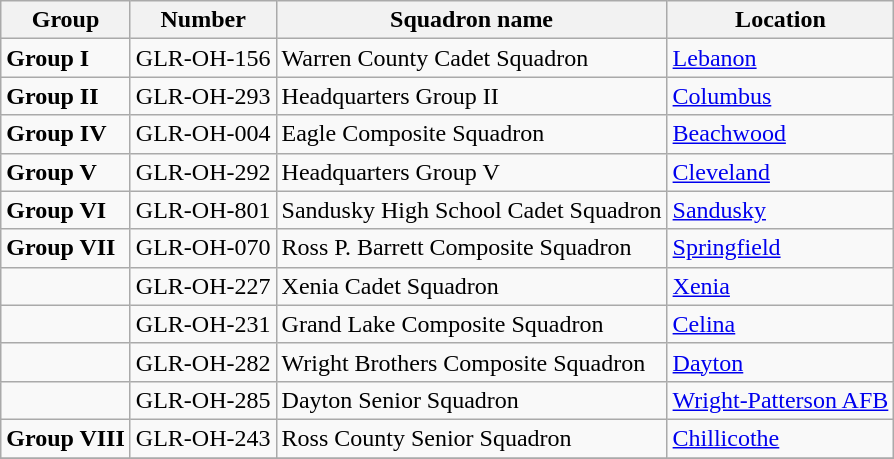<table class="wikitable">
<tr>
<th>Group</th>
<th>Number</th>
<th>Squadron name</th>
<th>Location</th>
</tr>
<tr>
<td><strong>Group I</strong></td>
<td>GLR-OH-156</td>
<td>Warren County Cadet Squadron</td>
<td><a href='#'>Lebanon</a></td>
</tr>
<tr>
<td><strong>Group II</strong></td>
<td>GLR-OH-293</td>
<td>Headquarters Group II</td>
<td><a href='#'>Columbus</a></td>
</tr>
<tr>
<td><strong>Group IV</strong></td>
<td>GLR-OH-004</td>
<td>Eagle Composite Squadron</td>
<td><a href='#'>Beachwood</a></td>
</tr>
<tr>
<td><strong>Group V</strong></td>
<td>GLR-OH-292</td>
<td>Headquarters Group V</td>
<td><a href='#'>Cleveland</a></td>
</tr>
<tr>
<td><strong>Group VI</strong></td>
<td>GLR-OH-801</td>
<td>Sandusky High School Cadet Squadron</td>
<td><a href='#'>Sandusky</a></td>
</tr>
<tr>
<td><strong>Group VII</strong></td>
<td>GLR-OH-070</td>
<td>Ross P. Barrett Composite Squadron</td>
<td><a href='#'>Springfield</a></td>
</tr>
<tr>
<td></td>
<td>GLR-OH-227</td>
<td>Xenia Cadet Squadron</td>
<td><a href='#'>Xenia</a></td>
</tr>
<tr>
<td></td>
<td>GLR-OH-231</td>
<td>Grand Lake Composite Squadron</td>
<td><a href='#'>Celina</a></td>
</tr>
<tr>
<td></td>
<td>GLR-OH-282</td>
<td>Wright Brothers Composite Squadron</td>
<td><a href='#'>Dayton</a></td>
</tr>
<tr>
<td></td>
<td>GLR-OH-285</td>
<td>Dayton Senior Squadron</td>
<td><a href='#'>Wright-Patterson AFB</a></td>
</tr>
<tr>
<td><strong>Group VIII</strong></td>
<td>GLR-OH-243</td>
<td>Ross County Senior Squadron</td>
<td><a href='#'>Chillicothe</a></td>
</tr>
<tr>
</tr>
</table>
